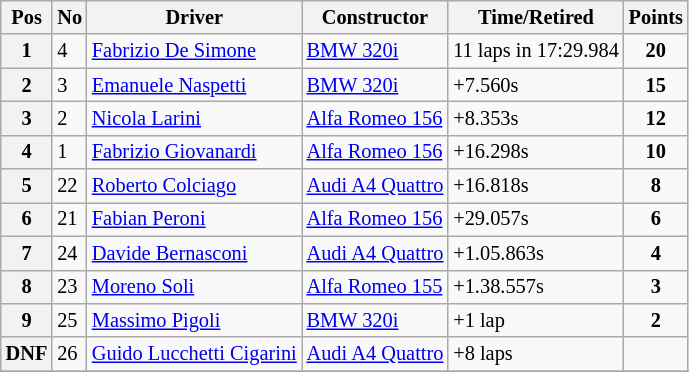<table class="wikitable" style="font-size: 85%;">
<tr>
<th>Pos</th>
<th>No</th>
<th>Driver</th>
<th>Constructor</th>
<th>Time/Retired</th>
<th>Points</th>
</tr>
<tr>
<th>1</th>
<td>4</td>
<td> <a href='#'>Fabrizio De Simone</a></td>
<td><a href='#'>BMW 320i</a></td>
<td>11 laps in 17:29.984</td>
<td align=center><strong>20</strong></td>
</tr>
<tr>
<th>2</th>
<td>3</td>
<td> <a href='#'>Emanuele Naspetti</a></td>
<td><a href='#'>BMW 320i</a></td>
<td>+7.560s</td>
<td align=center><strong>15</strong></td>
</tr>
<tr>
<th>3</th>
<td>2</td>
<td> <a href='#'>Nicola Larini</a></td>
<td><a href='#'>Alfa Romeo 156</a></td>
<td>+8.353s</td>
<td align=center><strong>12</strong></td>
</tr>
<tr>
<th>4</th>
<td>1</td>
<td> <a href='#'>Fabrizio Giovanardi</a></td>
<td><a href='#'>Alfa Romeo 156</a></td>
<td>+16.298s</td>
<td align=center><strong>10</strong></td>
</tr>
<tr>
<th>5</th>
<td>22</td>
<td> <a href='#'>Roberto Colciago</a></td>
<td><a href='#'>Audi A4 Quattro</a></td>
<td>+16.818s</td>
<td align=center><strong>8</strong></td>
</tr>
<tr>
<th>6</th>
<td>21</td>
<td> <a href='#'>Fabian Peroni</a></td>
<td><a href='#'>Alfa Romeo 156</a></td>
<td>+29.057s</td>
<td align=center><strong>6</strong></td>
</tr>
<tr>
<th>7</th>
<td>24</td>
<td> <a href='#'>Davide Bernasconi</a></td>
<td><a href='#'>Audi A4 Quattro</a></td>
<td>+1.05.863s</td>
<td align=center><strong>4</strong></td>
</tr>
<tr>
<th>8</th>
<td>23</td>
<td> <a href='#'>Moreno Soli</a></td>
<td><a href='#'>Alfa Romeo 155</a></td>
<td>+1.38.557s</td>
<td align=center><strong>3</strong></td>
</tr>
<tr>
<th>9</th>
<td>25</td>
<td> <a href='#'>Massimo Pigoli</a></td>
<td><a href='#'>BMW 320i</a></td>
<td>+1 lap</td>
<td align=center><strong>2</strong></td>
</tr>
<tr>
<th>DNF</th>
<td>26</td>
<td> <a href='#'>Guido Lucchetti Cigarini</a></td>
<td><a href='#'>Audi A4 Quattro</a></td>
<td>+8 laps</td>
<td></td>
</tr>
<tr>
</tr>
</table>
